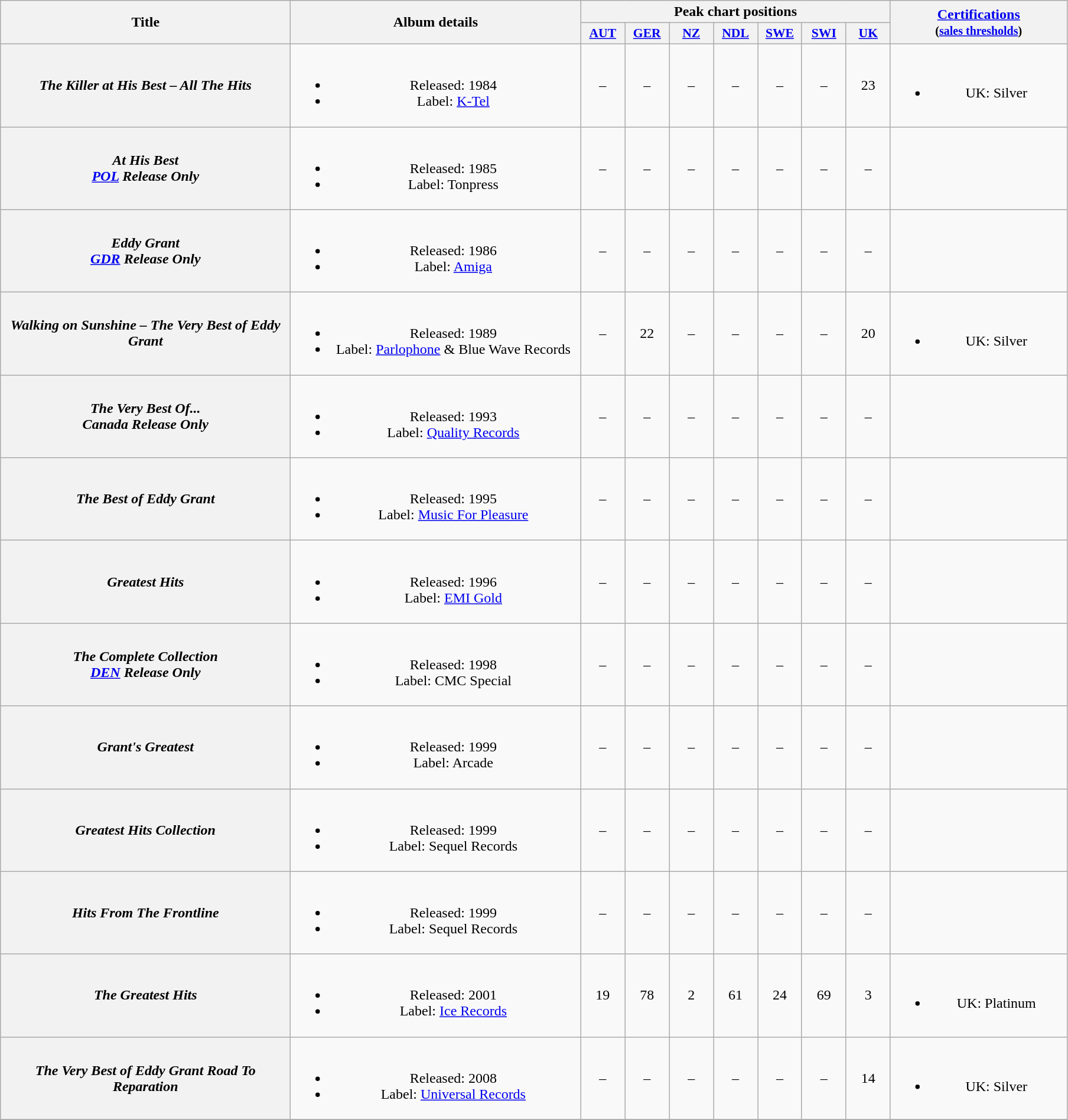<table class="wikitable plainrowheaders" style="text-align:center;" border="1">
<tr>
<th scope="col" rowspan="2" style="width:20em;">Title</th>
<th scope="col" rowspan="2" style="width:20em;">Album details</th>
<th scope="col" colspan="7">Peak chart positions</th>
<th rowspan="2" style="width:12em;"><a href='#'>Certifications</a><br><small>(<a href='#'>sales thresholds</a>)</small></th>
</tr>
<tr>
<th scope="col" style="width:3em;font-size:90%;"><a href='#'>AUT</a><br></th>
<th scope="col" style="width:3em;font-size:90%;"><a href='#'>GER</a><br></th>
<th scope="col" style="width:3em;font-size:90%;"><a href='#'>NZ</a><br></th>
<th scope="col" style="width:3em;font-size:90%;"><a href='#'>NDL</a><br></th>
<th scope="col" style="width:3em;font-size:90%;"><a href='#'>SWE</a><br></th>
<th scope="col" style="width:3em;font-size:90%;"><a href='#'>SWI</a><br></th>
<th scope="col" style="width:3em;font-size:90%;"><a href='#'>UK</a><br></th>
</tr>
<tr>
<th scope="row"><em>The Killer at His Best – All The Hits</em><br></th>
<td><br><ul><li>Released: 1984</li><li>Label: <a href='#'>K-Tel</a></li></ul></td>
<td align="center">–</td>
<td align="center">–</td>
<td align="center">–</td>
<td align="center">–</td>
<td align="center">–</td>
<td align="center">–</td>
<td align="center">23</td>
<td><br><ul><li>UK: Silver</li></ul></td>
</tr>
<tr>
<th scope="row"><em>At His Best</em><br> <em><a href='#'>POL</a> Release Only</em></th>
<td><br><ul><li>Released: 1985</li><li>Label: Tonpress</li></ul></td>
<td align="center">–</td>
<td align="center">–</td>
<td align="center">–</td>
<td align="center">–</td>
<td align="center">–</td>
<td align="center">–</td>
<td align="center">–</td>
<td></td>
</tr>
<tr>
<th scope="row"><em>Eddy Grant</em><br> <em><a href='#'>GDR</a> Release Only</em></th>
<td><br><ul><li>Released: 1986</li><li>Label: <a href='#'>Amiga</a></li></ul></td>
<td align="center">–</td>
<td align="center">–</td>
<td align="center">–</td>
<td align="center">–</td>
<td align="center">–</td>
<td align="center">–</td>
<td align="center">–</td>
<td></td>
</tr>
<tr>
<th scope="row"><em>Walking on Sunshine – The Very Best of Eddy Grant</em><br></th>
<td><br><ul><li>Released: 1989</li><li>Label: <a href='#'>Parlophone</a> & Blue Wave Records</li></ul></td>
<td align="center">–</td>
<td align="center">22</td>
<td align="center">–</td>
<td align="center">–</td>
<td align="center">–</td>
<td align="center">–</td>
<td align="center">20</td>
<td><br><ul><li>UK: Silver</li></ul></td>
</tr>
<tr>
<th scope="row"><em>The Very Best Of...</em><br> <em>Canada Release Only</em></th>
<td><br><ul><li>Released: 1993</li><li>Label: <a href='#'>Quality Records</a></li></ul></td>
<td align="center">–</td>
<td align="center">–</td>
<td align="center">–</td>
<td align="center">–</td>
<td align="center">–</td>
<td align="center">–</td>
<td align="center">–</td>
<td></td>
</tr>
<tr>
<th scope="row"><em>The Best of Eddy Grant</em><br></th>
<td><br><ul><li>Released: 1995</li><li>Label: <a href='#'>Music For Pleasure</a></li></ul></td>
<td align="center">–</td>
<td align="center">–</td>
<td align="center">–</td>
<td align="center">–</td>
<td align="center">–</td>
<td align="center">–</td>
<td align="center">–</td>
<td></td>
</tr>
<tr>
<th scope="row"><em>Greatest Hits</em><br></th>
<td><br><ul><li>Released: 1996</li><li>Label: <a href='#'>EMI Gold</a></li></ul></td>
<td align="center">–</td>
<td align="center">–</td>
<td align="center">–</td>
<td align="center">–</td>
<td align="center">–</td>
<td align="center">–</td>
<td align="center">–</td>
<td></td>
</tr>
<tr>
<th scope="row"><em>The Complete Collection</em><br> <em><a href='#'>DEN</a> Release Only</em></th>
<td><br><ul><li>Released: 1998</li><li>Label: CMC Special</li></ul></td>
<td align="center">–</td>
<td align="center">–</td>
<td align="center">–</td>
<td align="center">–</td>
<td align="center">–</td>
<td align="center">–</td>
<td align="center">–</td>
<td></td>
</tr>
<tr>
<th scope="row"><em>Grant's Greatest</em><br></th>
<td><br><ul><li>Released: 1999</li><li>Label: Arcade</li></ul></td>
<td align="center">–</td>
<td align="center">–</td>
<td align="center">–</td>
<td align="center">–</td>
<td align="center">–</td>
<td align="center">–</td>
<td align="center">–</td>
<td></td>
</tr>
<tr>
<th scope="row"><em>Greatest Hits Collection</em><br></th>
<td><br><ul><li>Released: 1999</li><li>Label: Sequel Records</li></ul></td>
<td align="center">–</td>
<td align="center">–</td>
<td align="center">–</td>
<td align="center">–</td>
<td align="center">–</td>
<td align="center">–</td>
<td align="center">–</td>
<td></td>
</tr>
<tr>
<th scope="row"><em>Hits From The Frontline</em><br></th>
<td><br><ul><li>Released: 1999</li><li>Label: Sequel Records</li></ul></td>
<td align="center">–</td>
<td align="center">–</td>
<td align="center">–</td>
<td align="center">–</td>
<td align="center">–</td>
<td align="center">–</td>
<td align="center">–</td>
<td></td>
</tr>
<tr>
<th scope="row"><em>The Greatest Hits</em><br></th>
<td><br><ul><li>Released: 2001</li><li>Label: <a href='#'>Ice Records</a></li></ul></td>
<td align="center">19</td>
<td align="center">78</td>
<td align="center">2</td>
<td align="center">61</td>
<td align="center">24</td>
<td align="center">69</td>
<td align="center">3</td>
<td><br><ul><li>UK: Platinum</li></ul></td>
</tr>
<tr>
<th scope="row"><em>The Very Best of Eddy Grant Road To Reparation</em><br></th>
<td><br><ul><li>Released: 2008</li><li>Label: <a href='#'>Universal Records</a></li></ul></td>
<td align="center">–</td>
<td align="center">–</td>
<td align="center">–</td>
<td align="center">–</td>
<td align="center">–</td>
<td align="center">–</td>
<td align="center">14</td>
<td><br><ul><li>UK: Silver</li></ul></td>
</tr>
<tr>
</tr>
</table>
